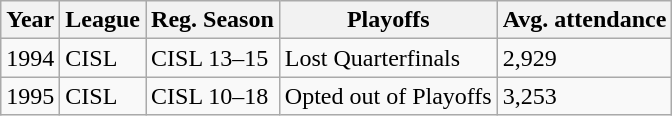<table class="wikitable">
<tr>
<th>Year</th>
<th>League</th>
<th>Reg. Season</th>
<th>Playoffs</th>
<th>Avg. attendance</th>
</tr>
<tr>
<td>1994</td>
<td>CISL</td>
<td>CISL 13–15</td>
<td>Lost Quarterfinals</td>
<td>2,929</td>
</tr>
<tr>
<td>1995</td>
<td>CISL</td>
<td>CISL 10–18</td>
<td>Opted out of Playoffs</td>
<td>3,253</td>
</tr>
</table>
